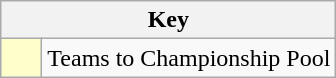<table class="wikitable" style="text-align: center;">
<tr>
<th colspan=2>Key</th>
</tr>
<tr>
<td style="background:#ffffcc; width:20px;"></td>
<td align=left>Teams to Championship Pool</td>
</tr>
</table>
